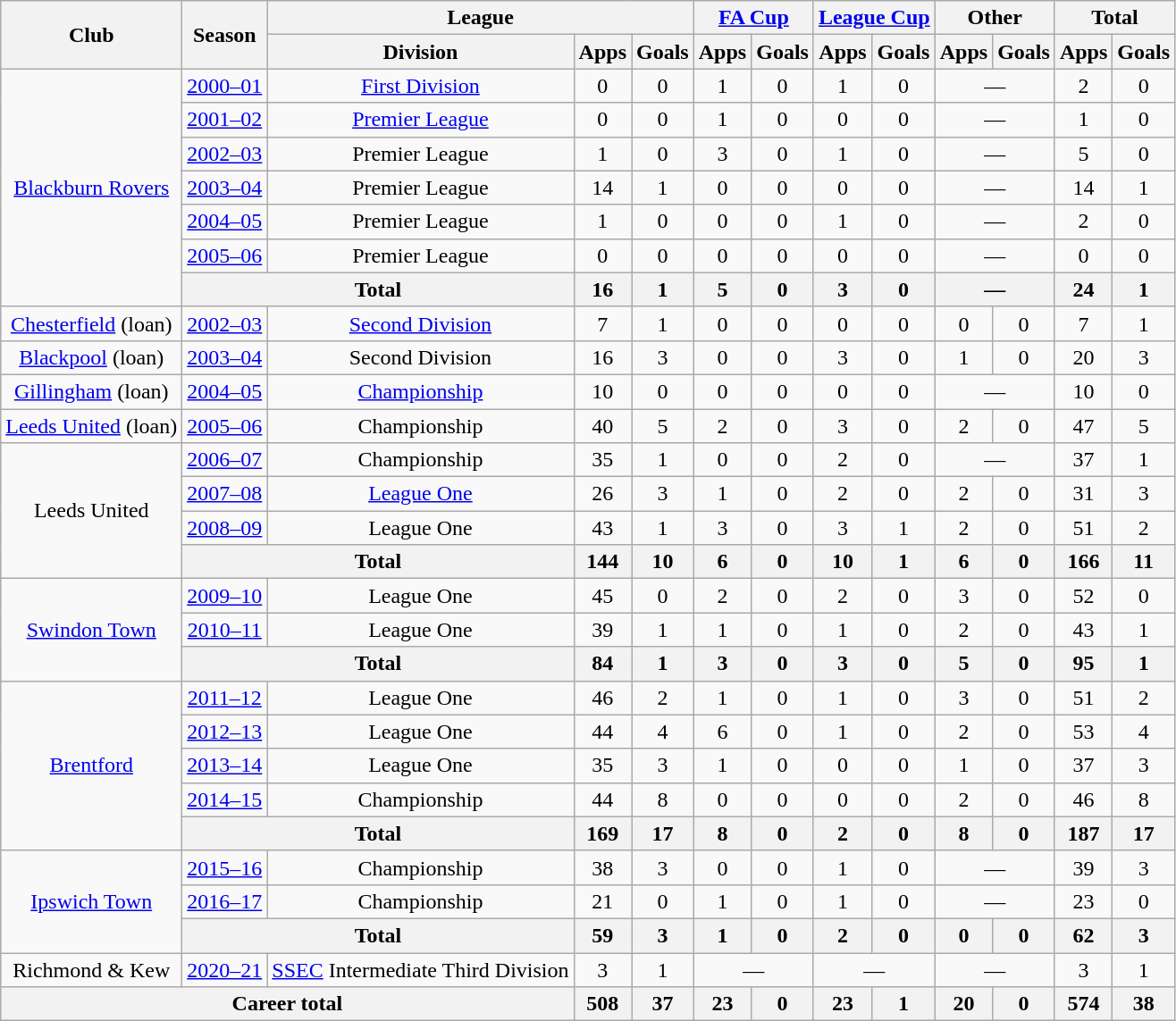<table class="wikitable" style="text-align:center">
<tr>
<th rowspan="2">Club</th>
<th rowspan="2">Season</th>
<th colspan="3">League</th>
<th colspan="2"><a href='#'>FA Cup</a></th>
<th colspan="2"><a href='#'>League Cup</a></th>
<th colspan="2">Other</th>
<th colspan="2">Total</th>
</tr>
<tr>
<th>Division</th>
<th>Apps</th>
<th>Goals</th>
<th>Apps</th>
<th>Goals</th>
<th>Apps</th>
<th>Goals</th>
<th>Apps</th>
<th>Goals</th>
<th>Apps</th>
<th>Goals</th>
</tr>
<tr>
<td rowspan=7><a href='#'>Blackburn Rovers</a></td>
<td><a href='#'>2000–01</a></td>
<td><a href='#'>First Division</a></td>
<td>0</td>
<td>0</td>
<td>1</td>
<td>0</td>
<td>1</td>
<td>0</td>
<td colspan="2">—</td>
<td>2</td>
<td>0</td>
</tr>
<tr>
<td><a href='#'>2001–02</a></td>
<td><a href='#'>Premier League</a></td>
<td>0</td>
<td>0</td>
<td>1</td>
<td>0</td>
<td>0</td>
<td>0</td>
<td colspan="2">—</td>
<td>1</td>
<td>0</td>
</tr>
<tr>
<td><a href='#'>2002–03</a></td>
<td>Premier League</td>
<td>1</td>
<td>0</td>
<td>3</td>
<td>0</td>
<td>1</td>
<td>0</td>
<td colspan="2">—</td>
<td>5</td>
<td>0</td>
</tr>
<tr>
<td><a href='#'>2003–04</a></td>
<td>Premier League</td>
<td>14</td>
<td>1</td>
<td>0</td>
<td>0</td>
<td>0</td>
<td>0</td>
<td colspan="2">—</td>
<td>14</td>
<td>1</td>
</tr>
<tr>
<td><a href='#'>2004–05</a></td>
<td>Premier League</td>
<td>1</td>
<td>0</td>
<td>0</td>
<td>0</td>
<td>1</td>
<td>0</td>
<td colspan="2">—</td>
<td>2</td>
<td>0</td>
</tr>
<tr>
<td><a href='#'>2005–06</a></td>
<td>Premier League</td>
<td>0</td>
<td>0</td>
<td>0</td>
<td>0</td>
<td>0</td>
<td>0</td>
<td colspan="2">—</td>
<td>0</td>
<td>0</td>
</tr>
<tr>
<th colspan="2">Total</th>
<th>16</th>
<th>1</th>
<th>5</th>
<th>0</th>
<th>3</th>
<th>0</th>
<th colspan="2">—</th>
<th>24</th>
<th>1</th>
</tr>
<tr>
<td><a href='#'>Chesterfield</a> (loan)</td>
<td><a href='#'>2002–03</a></td>
<td><a href='#'>Second Division</a></td>
<td>7</td>
<td>1</td>
<td>0</td>
<td>0</td>
<td>0</td>
<td>0</td>
<td>0</td>
<td>0</td>
<td>7</td>
<td>1</td>
</tr>
<tr>
<td><a href='#'>Blackpool</a> (loan)</td>
<td><a href='#'>2003–04</a></td>
<td>Second Division</td>
<td>16</td>
<td>3</td>
<td>0</td>
<td>0</td>
<td>3</td>
<td>0</td>
<td>1</td>
<td>0</td>
<td>20</td>
<td>3</td>
</tr>
<tr>
<td><a href='#'>Gillingham</a> (loan)</td>
<td><a href='#'>2004–05</a></td>
<td><a href='#'>Championship</a></td>
<td>10</td>
<td>0</td>
<td>0</td>
<td>0</td>
<td>0</td>
<td>0</td>
<td colspan="2">—</td>
<td>10</td>
<td>0</td>
</tr>
<tr>
<td><a href='#'>Leeds United</a> (loan)</td>
<td><a href='#'>2005–06</a></td>
<td>Championship</td>
<td>40</td>
<td>5</td>
<td>2</td>
<td>0</td>
<td>3</td>
<td>0</td>
<td>2</td>
<td>0</td>
<td>47</td>
<td>5</td>
</tr>
<tr>
<td rowspan="4">Leeds United</td>
<td><a href='#'>2006–07</a></td>
<td>Championship</td>
<td>35</td>
<td>1</td>
<td>0</td>
<td>0</td>
<td>2</td>
<td>0</td>
<td colspan="2">—</td>
<td>37</td>
<td>1</td>
</tr>
<tr>
<td><a href='#'>2007–08</a></td>
<td><a href='#'>League One</a></td>
<td>26</td>
<td>3</td>
<td>1</td>
<td>0</td>
<td>2</td>
<td>0</td>
<td>2</td>
<td>0</td>
<td>31</td>
<td>3</td>
</tr>
<tr>
<td><a href='#'>2008–09</a></td>
<td>League One</td>
<td>43</td>
<td>1</td>
<td>3</td>
<td>0</td>
<td>3</td>
<td>1</td>
<td>2</td>
<td>0</td>
<td>51</td>
<td>2</td>
</tr>
<tr>
<th colspan="2">Total</th>
<th>144</th>
<th>10</th>
<th>6</th>
<th>0</th>
<th>10</th>
<th>1</th>
<th>6</th>
<th>0</th>
<th>166</th>
<th>11</th>
</tr>
<tr>
<td rowspan="3"><a href='#'>Swindon Town</a></td>
<td><a href='#'>2009–10</a></td>
<td>League One</td>
<td>45</td>
<td>0</td>
<td>2</td>
<td>0</td>
<td>2</td>
<td>0</td>
<td>3</td>
<td>0</td>
<td>52</td>
<td>0</td>
</tr>
<tr>
<td><a href='#'>2010–11</a></td>
<td>League One</td>
<td>39</td>
<td>1</td>
<td>1</td>
<td>0</td>
<td>1</td>
<td>0</td>
<td>2</td>
<td>0</td>
<td>43</td>
<td>1</td>
</tr>
<tr>
<th colspan="2">Total</th>
<th>84</th>
<th>1</th>
<th>3</th>
<th>0</th>
<th>3</th>
<th>0</th>
<th>5</th>
<th>0</th>
<th>95</th>
<th>1</th>
</tr>
<tr>
<td rowspan="5"><a href='#'>Brentford</a></td>
<td><a href='#'>2011–12</a></td>
<td>League One</td>
<td>46</td>
<td>2</td>
<td>1</td>
<td>0</td>
<td>1</td>
<td>0</td>
<td>3</td>
<td>0</td>
<td>51</td>
<td>2</td>
</tr>
<tr>
<td><a href='#'>2012–13</a></td>
<td>League One</td>
<td>44</td>
<td>4</td>
<td>6</td>
<td>0</td>
<td>1</td>
<td>0</td>
<td>2</td>
<td>0</td>
<td>53</td>
<td>4</td>
</tr>
<tr>
<td><a href='#'>2013–14</a></td>
<td>League One</td>
<td>35</td>
<td>3</td>
<td>1</td>
<td>0</td>
<td>0</td>
<td>0</td>
<td>1</td>
<td>0</td>
<td>37</td>
<td>3</td>
</tr>
<tr>
<td><a href='#'>2014–15</a></td>
<td>Championship</td>
<td>44</td>
<td>8</td>
<td>0</td>
<td>0</td>
<td>0</td>
<td>0</td>
<td>2</td>
<td>0</td>
<td>46</td>
<td>8</td>
</tr>
<tr>
<th colspan="2">Total</th>
<th>169</th>
<th>17</th>
<th>8</th>
<th>0</th>
<th>2</th>
<th>0</th>
<th>8</th>
<th>0</th>
<th>187</th>
<th>17</th>
</tr>
<tr>
<td rowspan="3"><a href='#'>Ipswich Town</a></td>
<td><a href='#'>2015–16</a></td>
<td>Championship</td>
<td>38</td>
<td>3</td>
<td>0</td>
<td>0</td>
<td>1</td>
<td>0</td>
<td colspan="2">—</td>
<td>39</td>
<td>3</td>
</tr>
<tr>
<td><a href='#'>2016–17</a></td>
<td>Championship</td>
<td>21</td>
<td>0</td>
<td>1</td>
<td>0</td>
<td>1</td>
<td>0</td>
<td colspan="2">—</td>
<td>23</td>
<td>0</td>
</tr>
<tr>
<th colspan="2">Total</th>
<th>59</th>
<th>3</th>
<th>1</th>
<th>0</th>
<th>2</th>
<th>0</th>
<th>0</th>
<th>0</th>
<th>62</th>
<th>3</th>
</tr>
<tr>
<td>Richmond & Kew</td>
<td><a href='#'>2020–21</a></td>
<td><a href='#'>SSEC</a> Intermediate Third Division</td>
<td>3</td>
<td>1</td>
<td colspan="2">—</td>
<td colspan="2">—</td>
<td colspan="2">—</td>
<td>3</td>
<td>1</td>
</tr>
<tr>
<th colspan="3">Career total</th>
<th>508</th>
<th>37</th>
<th>23</th>
<th>0</th>
<th>23</th>
<th>1</th>
<th>20</th>
<th>0</th>
<th>574</th>
<th>38</th>
</tr>
</table>
